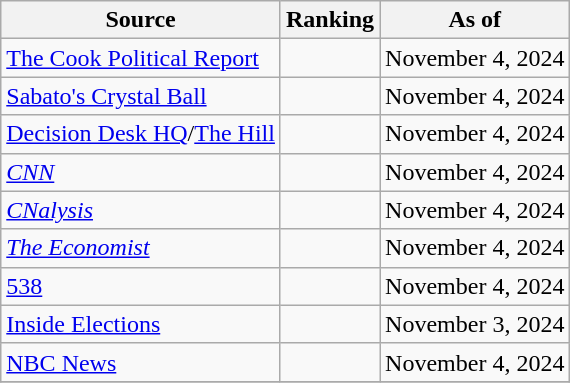<table class="wikitable sortable" style="text-align:center">
<tr>
<th>Source</th>
<th>Ranking</th>
<th>As of</th>
</tr>
<tr>
<td align="left"><a href='#'>The Cook Political Report</a></td>
<td></td>
<td>November 4, 2024</td>
</tr>
<tr>
<td align="left"><a href='#'>Sabato's Crystal Ball</a></td>
<td></td>
<td>November 4, 2024</td>
</tr>
<tr>
<td align="left"><a href='#'>Decision Desk HQ</a>/<a href='#'>The Hill</a></td>
<td></td>
<td>November 4, 2024</td>
</tr>
<tr>
<td align="left"><em><a href='#'>CNN</a></em></td>
<td></td>
<td>November 4, 2024</td>
</tr>
<tr>
<td align="left"><em><a href='#'>CNalysis</a></em></td>
<td></td>
<td>November 4, 2024</td>
</tr>
<tr>
<td align="left"><em><a href='#'>The Economist</a></em></td>
<td></td>
<td>November 4, 2024</td>
</tr>
<tr>
<td align="left"><a href='#'>538</a></td>
<td></td>
<td>November 4, 2024</td>
</tr>
<tr>
<td align="left"><a href='#'>Inside Elections</a></td>
<td></td>
<td>November 3, 2024</td>
</tr>
<tr>
<td align="left"><a href='#'>NBC News</a></td>
<td></td>
<td>November 4, 2024</td>
</tr>
<tr>
</tr>
</table>
